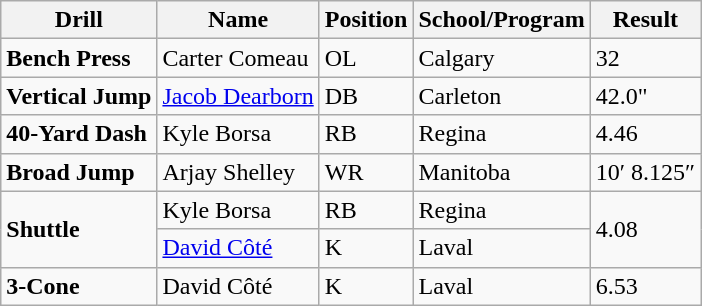<table class="wikitable">
<tr>
<th>Drill</th>
<th>Name</th>
<th>Position</th>
<th>School/Program</th>
<th>Result</th>
</tr>
<tr>
<td><strong>Bench Press</strong></td>
<td>Carter Comeau</td>
<td>OL</td>
<td>Calgary</td>
<td>32</td>
</tr>
<tr>
<td><strong>Vertical Jump</strong></td>
<td><a href='#'>Jacob Dearborn</a></td>
<td>DB</td>
<td>Carleton</td>
<td>42.0"</td>
</tr>
<tr>
<td><strong>40-Yard Dash</strong></td>
<td>Kyle Borsa</td>
<td>RB</td>
<td>Regina</td>
<td>4.46</td>
</tr>
<tr>
<td><strong>Broad Jump</strong></td>
<td>Arjay Shelley</td>
<td>WR</td>
<td>Manitoba</td>
<td>10′ 8.125″</td>
</tr>
<tr>
<td rowspan="2" style="text-align: left;" valign="middle"><strong>Shuttle</strong></td>
<td>Kyle Borsa</td>
<td>RB</td>
<td>Regina</td>
<td rowspan="2" style="text-align: left;" valign="middle">4.08</td>
</tr>
<tr>
<td><a href='#'>David Côté</a></td>
<td>K</td>
<td>Laval</td>
</tr>
<tr>
<td><strong>3-Cone</strong></td>
<td>David Côté</td>
<td>K</td>
<td>Laval</td>
<td>6.53</td>
</tr>
</table>
